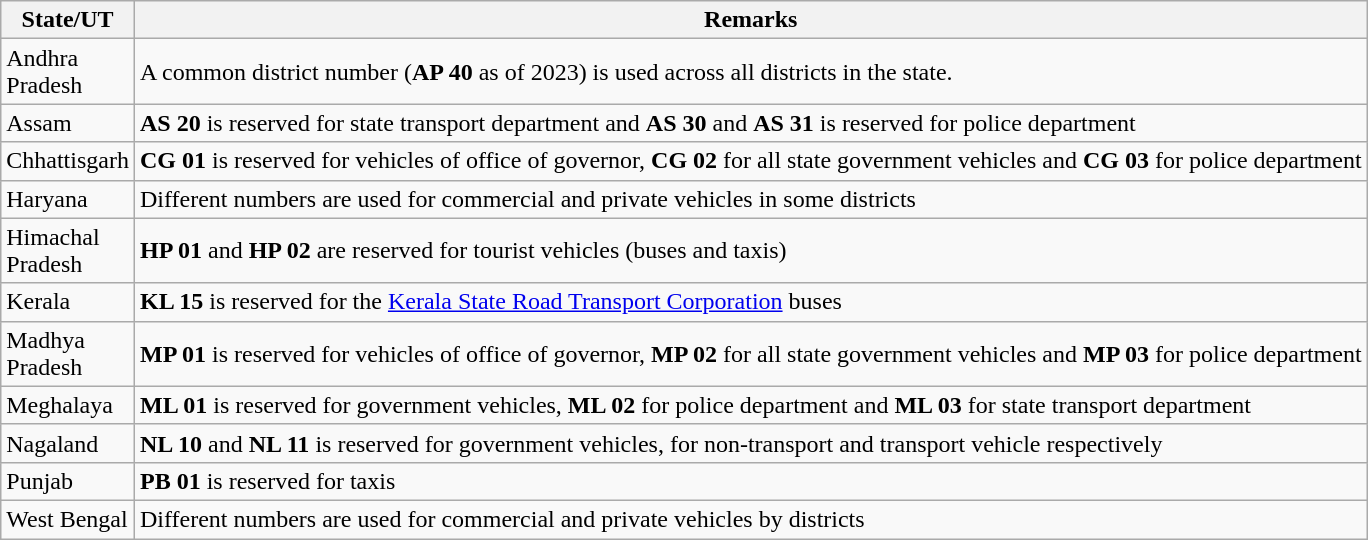<table class="wikitable mw-collapsible mw-collapsed ">
<tr>
<th scope="col" style="width: 80px;">State/UT</th>
<th scope="col">Remarks</th>
</tr>
<tr>
<td>Andhra Pradesh</td>
<td>A common district number (<strong>AP 40</strong> as of 2023) is used across all districts in the state.</td>
</tr>
<tr>
<td>Assam</td>
<td><strong>AS 20</strong> is reserved for state transport department and <strong>AS 30</strong> and <strong>AS 31</strong> is reserved for police department</td>
</tr>
<tr>
<td>Chhattisgarh</td>
<td><strong>CG 01</strong> is reserved for vehicles of office of governor, <strong>CG 02</strong> for all state government vehicles and <strong>CG 03</strong> for police department</td>
</tr>
<tr>
<td>Haryana</td>
<td>Different numbers are used for commercial and private vehicles in some districts</td>
</tr>
<tr>
<td>Himachal Pradesh</td>
<td><strong>HP 01</strong> and <strong>HP 02</strong> are reserved for tourist vehicles (buses and taxis)</td>
</tr>
<tr>
<td>Kerala</td>
<td><strong>KL 15</strong> is reserved for the <a href='#'>Kerala State Road Transport Corporation</a> buses</td>
</tr>
<tr>
<td>Madhya Pradesh</td>
<td><strong>MP 01</strong> is reserved for vehicles of office of governor, <strong>MP 02</strong> for all state government vehicles and <strong>MP 03</strong> for police department</td>
</tr>
<tr>
<td>Meghalaya</td>
<td><strong>ML 01</strong> is reserved for government vehicles, <strong>ML 02</strong> for police department and <strong>ML 03</strong> for state transport department</td>
</tr>
<tr>
<td>Nagaland</td>
<td><strong>NL 10</strong> and <strong>NL 11</strong> is reserved for government vehicles, for non-transport and transport vehicle respectively</td>
</tr>
<tr>
<td>Punjab</td>
<td><strong>PB 01</strong> is reserved for taxis</td>
</tr>
<tr>
<td>West Bengal</td>
<td>Different numbers are used for commercial and private vehicles by districts</td>
</tr>
</table>
